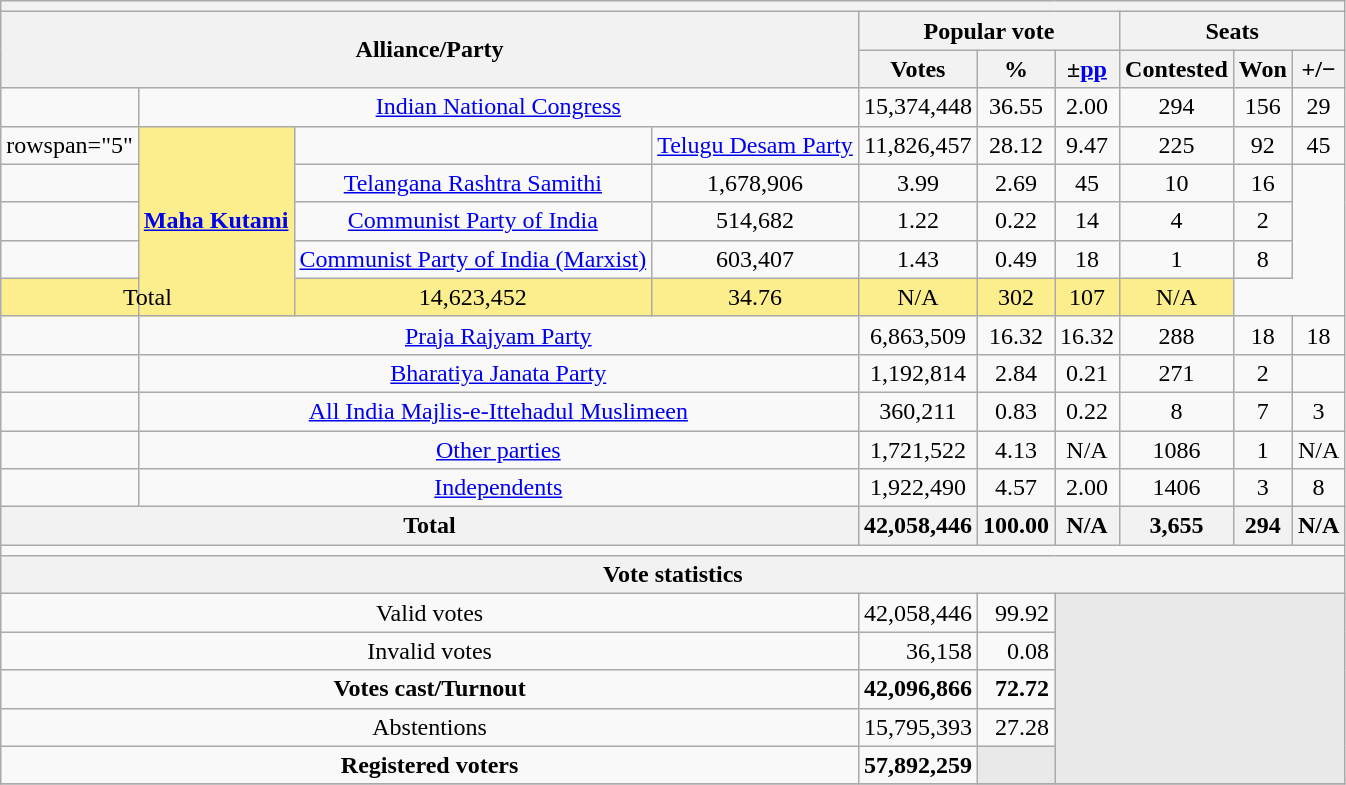<table class="wikitable sortable" style="text-align:center;">
<tr>
<th colspan=10></th>
</tr>
<tr>
<th colspan="4" rowspan="2">Alliance/Party</th>
<th colspan="3">Popular vote</th>
<th colspan="3">Seats</th>
</tr>
<tr>
<th>Votes</th>
<th>%</th>
<th>±<a href='#'>pp</a></th>
<th>Contested</th>
<th>Won</th>
<th><strong>+/−</strong></th>
</tr>
<tr>
<td></td>
<td colspan=3><a href='#'>Indian National Congress</a></td>
<td>15,374,448</td>
<td>36.55</td>
<td> 2.00</td>
<td>294</td>
<td>156</td>
<td> 29</td>
</tr>
<tr>
<td>rowspan="5" </td>
<th rowspan="5" style="background:#FCEE8D"><a href='#'>Maha Kutami</a></th>
<td></td>
<td><a href='#'>Telugu Desam Party</a></td>
<td>11,826,457</td>
<td>28.12</td>
<td> 9.47</td>
<td>225</td>
<td>92</td>
<td> 45</td>
</tr>
<tr>
<td></td>
<td><a href='#'>Telangana Rashtra Samithi</a></td>
<td>1,678,906</td>
<td>3.99</td>
<td> 2.69</td>
<td>45</td>
<td>10</td>
<td> 16</td>
</tr>
<tr>
<td></td>
<td><a href='#'>Communist Party of India</a></td>
<td>514,682</td>
<td>1.22</td>
<td> 0.22</td>
<td>14</td>
<td>4</td>
<td> 2</td>
</tr>
<tr>
<td></td>
<td><a href='#'>Communist Party of India (Marxist)</a></td>
<td>603,407</td>
<td>1.43</td>
<td> 0.49</td>
<td>18</td>
<td>1</td>
<td> 8</td>
</tr>
<tr>
<td colspan="2" style="background:#FCEE8D">Total</td>
<td style="background:#FCEE8D">14,623,452</td>
<td style="background:#FCEE8D">34.76</td>
<td style="background:#FCEE8D">N/A</td>
<td style="background:#FCEE8D">302</td>
<td style="background:#FCEE8D">107</td>
<td style="background:#FCEE8D">N/A</td>
</tr>
<tr>
<td></td>
<td colspan=3><a href='#'>Praja Rajyam Party</a></td>
<td>6,863,509</td>
<td>16.32</td>
<td> 16.32</td>
<td>288</td>
<td>18</td>
<td> 18</td>
</tr>
<tr>
<td></td>
<td colspan=3><a href='#'>Bharatiya Janata Party</a></td>
<td>1,192,814</td>
<td>2.84</td>
<td> 0.21</td>
<td>271</td>
<td>2</td>
<td></td>
</tr>
<tr>
<td></td>
<td colspan=3><a href='#'>All India Majlis-e-Ittehadul Muslimeen</a></td>
<td>360,211</td>
<td>0.83</td>
<td> 0.22</td>
<td>8</td>
<td>7</td>
<td> 3</td>
</tr>
<tr>
<td></td>
<td colspan="3"><a href='#'>Other parties</a></td>
<td>1,721,522</td>
<td>4.13</td>
<td>N/A</td>
<td>1086</td>
<td>1</td>
<td>N/A</td>
</tr>
<tr>
<td></td>
<td colspan="3"><a href='#'>Independents</a></td>
<td>1,922,490</td>
<td>4.57</td>
<td> 2.00</td>
<td>1406</td>
<td>3</td>
<td> 8</td>
</tr>
<tr>
<th colspan="4">Total</th>
<th>42,058,446</th>
<th>100.00</th>
<th>N/A</th>
<th>3,655</th>
<th>294</th>
<th>N/A</th>
</tr>
<tr>
<td colspan="10"></td>
</tr>
<tr>
<th colspan="10">Vote statistics</th>
</tr>
<tr>
<td colspan="4">Valid votes</td>
<td align="right">42,058,446</td>
<td align="right">99.92</td>
<th colspan="4" rowspan="5" style="background-color:#E9E9E9"></th>
</tr>
<tr>
<td colspan="4">Invalid votes</td>
<td align="right">36,158</td>
<td align="right">0.08</td>
</tr>
<tr>
<td colspan="4"><strong>Votes cast/Turnout</strong></td>
<td align="right"><strong>42,096,866</strong></td>
<td align="right"><strong>72.72</strong></td>
</tr>
<tr>
<td colspan="4">Abstentions</td>
<td align="right">15,795,393</td>
<td align="right">27.28</td>
</tr>
<tr>
<td colspan="4"><strong>Registered voters</strong></td>
<td align="right"><strong>57,892,259 </strong></td>
<td style="background-color:#E9E9E9"></td>
</tr>
<tr>
</tr>
</table>
